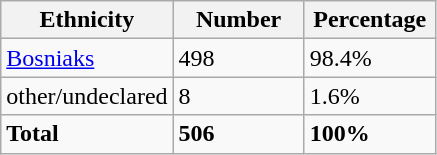<table class="wikitable">
<tr>
<th width="100px">Ethnicity</th>
<th width="80px">Number</th>
<th width="80px">Percentage</th>
</tr>
<tr>
<td><a href='#'>Bosniaks</a></td>
<td>498</td>
<td>98.4%</td>
</tr>
<tr>
<td>other/undeclared</td>
<td>8</td>
<td>1.6%</td>
</tr>
<tr>
<td><strong>Total</strong></td>
<td><strong>506</strong></td>
<td><strong>100%</strong></td>
</tr>
</table>
